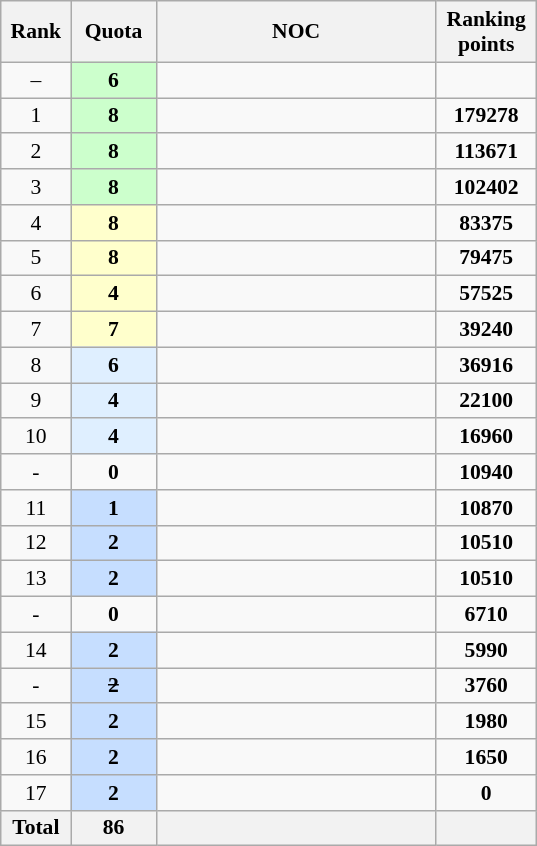<table class="wikitable" style="text-align:center; font-size:90%">
<tr>
<th width=40>Rank</th>
<th width=50>Quota</th>
<th width=180>NOC</th>
<th width=60>Ranking points</th>
</tr>
<tr>
<td>–</td>
<td bgcolor=#ccffcc><strong>6</strong></td>
<td align=left></td>
<td><strong></strong></td>
</tr>
<tr>
<td>1</td>
<td bgcolor=#ccffcc><strong>8</strong></td>
<td align=left></td>
<td><strong>179278</strong></td>
</tr>
<tr>
<td>2</td>
<td bgcolor=#ccffcc><strong>8</strong></td>
<td align=left></td>
<td><strong>113671</strong></td>
</tr>
<tr>
<td>3</td>
<td bgcolor=#ccffcc><strong>8</strong></td>
<td align=left></td>
<td><strong>102402</strong></td>
</tr>
<tr>
<td>4</td>
<td bgcolor=#ffffcc><strong>8</strong></td>
<td align=left></td>
<td><strong>83375</strong></td>
</tr>
<tr>
<td>5</td>
<td bgcolor=#ffffcc><strong>8</strong></td>
<td align=left></td>
<td><strong>79475</strong></td>
</tr>
<tr>
<td>6</td>
<td bgcolor=#ffffcc><strong>4</strong></td>
<td align=left></td>
<td><strong>57525</strong></td>
</tr>
<tr>
<td>7</td>
<td bgcolor=#ffffcc><strong>7</strong></td>
<td align=left></td>
<td><strong>39240</strong></td>
</tr>
<tr>
<td>8</td>
<td bgcolor=#dfefff><strong>6</strong></td>
<td align=left></td>
<td><strong>36916</strong></td>
</tr>
<tr>
<td>9</td>
<td bgcolor=#dfefff><strong>4</strong></td>
<td align=left></td>
<td><strong>22100</strong></td>
</tr>
<tr>
<td>10</td>
<td bgcolor=#dfefff><strong>4</strong></td>
<td align=left></td>
<td><strong>16960</strong></td>
</tr>
<tr>
<td>-</td>
<td><strong>0</strong></td>
<td align=left></td>
<td><strong>10940</strong></td>
</tr>
<tr>
<td>11</td>
<td bgcolor=#C6DEFF><strong>1</strong></td>
<td align=left></td>
<td><strong>10870</strong></td>
</tr>
<tr>
<td>12</td>
<td bgcolor=#C6DEFF><strong>2</strong></td>
<td align=left></td>
<td><strong>10510</strong></td>
</tr>
<tr>
<td>13</td>
<td bgcolor=#C6DEFF><strong>2</strong></td>
<td align=left></td>
<td><strong>10510</strong></td>
</tr>
<tr>
<td>-</td>
<td><strong>0</strong></td>
<td align=left></td>
<td><strong>6710</strong></td>
</tr>
<tr>
<td>14</td>
<td bgcolor=#C6DEFF><strong>2</strong></td>
<td align=left></td>
<td><strong>5990</strong></td>
</tr>
<tr>
<td>-</td>
<td bgcolor=#C6DEFF><s><strong>2</strong></s></td>
<td align=left><s></s></td>
<td><strong>3760</strong></td>
</tr>
<tr>
<td>15</td>
<td bgcolor=#C6DEFF><strong>2</strong></td>
<td align=left></td>
<td><strong>1980</strong></td>
</tr>
<tr>
<td>16</td>
<td bgcolor=#C6DEFF><strong>2</strong></td>
<td align=left></td>
<td><strong>1650</strong></td>
</tr>
<tr>
<td>17</td>
<td bgcolor=#C6DEFF><strong>2</strong></td>
<td align=left></td>
<td><strong>0</strong></td>
</tr>
<tr>
<th>Total</th>
<th>86</th>
<th></th>
<th></th>
</tr>
</table>
